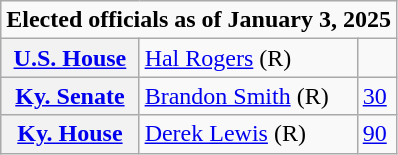<table class=wikitable>
<tr>
<td colspan="3"><strong>Elected officials as of January 3, 2025</strong></td>
</tr>
<tr>
<th scope=row><a href='#'>U.S. House</a></th>
<td><a href='#'>Hal Rogers</a> (R)</td>
<td></td>
</tr>
<tr>
<th scope=row><a href='#'>Ky. Senate</a></th>
<td><a href='#'>Brandon Smith</a> (R)</td>
<td><a href='#'>30</a></td>
</tr>
<tr>
<th scope=row><a href='#'>Ky. House</a></th>
<td><a href='#'>Derek Lewis</a> (R)</td>
<td><a href='#'>90</a></td>
</tr>
</table>
